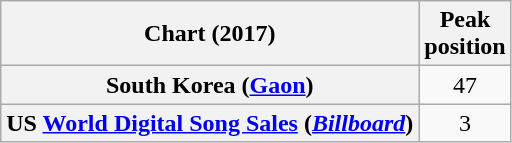<table class="wikitable plainrowheaders">
<tr>
<th scope="col">Chart (2017)</th>
<th scope="col">Peak<br>position</th>
</tr>
<tr>
<th scope="row">South Korea (<a href='#'>Gaon</a>)</th>
<td align="center">47</td>
</tr>
<tr>
<th scope="row">US <a href='#'>World Digital Song Sales</a> (<em><a href='#'>Billboard</a></em>)</th>
<td align="center">3</td>
</tr>
</table>
